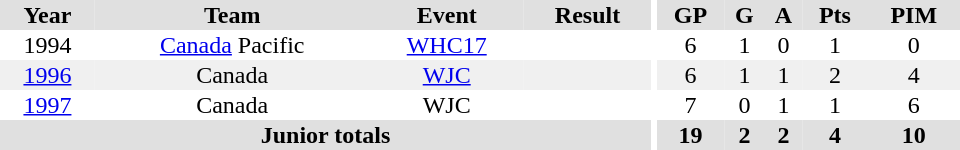<table border="0" cellpadding="1" cellspacing="0" ID="Table3" style="text-align:center; width:40em;">
<tr bgcolor="#e0e0e0">
<th>Year</th>
<th>Team</th>
<th>Event</th>
<th>Result</th>
<th rowspan="99" bgcolor="#ffffff"></th>
<th>GP</th>
<th>G</th>
<th>A</th>
<th>Pts</th>
<th>PIM</th>
</tr>
<tr>
<td>1994</td>
<td><a href='#'>Canada</a> Pacific</td>
<td><a href='#'>WHC17</a></td>
<td></td>
<td>6</td>
<td>1</td>
<td>0</td>
<td>1</td>
<td>0</td>
</tr>
<tr bgcolor="#f0f0f0">
<td><a href='#'>1996</a></td>
<td>Canada</td>
<td><a href='#'>WJC</a></td>
<td></td>
<td>6</td>
<td>1</td>
<td>1</td>
<td>2</td>
<td>4</td>
</tr>
<tr>
<td><a href='#'>1997</a></td>
<td>Canada</td>
<td>WJC</td>
<td></td>
<td>7</td>
<td>0</td>
<td>1</td>
<td>1</td>
<td>6</td>
</tr>
<tr bgcolor="#e0e0e0">
<th colspan="4">Junior totals</th>
<th>19</th>
<th>2</th>
<th>2</th>
<th>4</th>
<th>10</th>
</tr>
</table>
